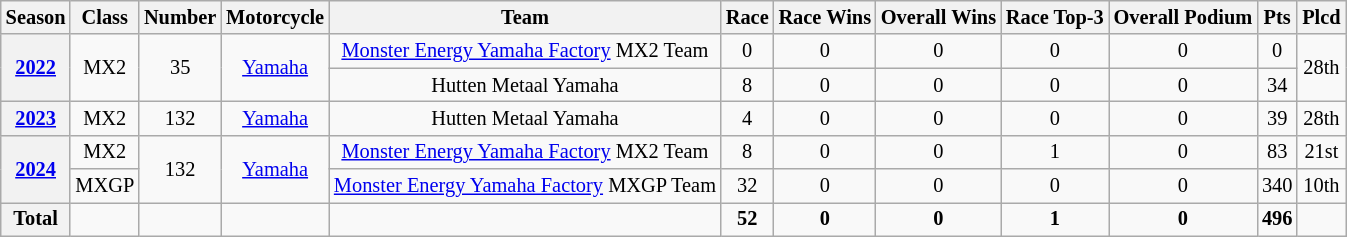<table class="wikitable" style="font-size: 85%; text-align:center">
<tr>
<th>Season</th>
<th>Class</th>
<th>Number</th>
<th>Motorcycle</th>
<th>Team</th>
<th>Race</th>
<th>Race Wins</th>
<th>Overall Wins</th>
<th>Race Top-3</th>
<th>Overall Podium</th>
<th>Pts</th>
<th>Plcd</th>
</tr>
<tr>
<th rowspan=2><a href='#'>2022</a></th>
<td rowspan=2>MX2</td>
<td rowspan=2>35</td>
<td rowspan=2><a href='#'>Yamaha</a></td>
<td><a href='#'>Monster Energy Yamaha Factory</a> MX2 Team</td>
<td>0</td>
<td>0</td>
<td>0</td>
<td>0</td>
<td>0</td>
<td>0</td>
<td rowspan=2>28th</td>
</tr>
<tr>
<td>Hutten Metaal Yamaha</td>
<td>8</td>
<td>0</td>
<td>0</td>
<td>0</td>
<td>0</td>
<td>34</td>
</tr>
<tr>
<th><a href='#'>2023</a></th>
<td>MX2</td>
<td>132</td>
<td><a href='#'>Yamaha</a></td>
<td>Hutten Metaal Yamaha</td>
<td>4</td>
<td>0</td>
<td>0</td>
<td>0</td>
<td>0</td>
<td>39</td>
<td>28th</td>
</tr>
<tr>
<th rowspan=2><a href='#'>2024</a></th>
<td>MX2</td>
<td rowspan=2>132</td>
<td rowspan=2><a href='#'>Yamaha</a></td>
<td><a href='#'>Monster Energy Yamaha Factory</a> MX2 Team</td>
<td>8</td>
<td>0</td>
<td>0</td>
<td>1</td>
<td>0</td>
<td>83</td>
<td>21st</td>
</tr>
<tr>
<td>MXGP</td>
<td><a href='#'>Monster Energy Yamaha Factory</a> MXGP Team</td>
<td>32</td>
<td>0</td>
<td>0</td>
<td>0</td>
<td>0</td>
<td>340</td>
<td>10th</td>
</tr>
<tr>
<th>Total</th>
<td></td>
<td></td>
<td></td>
<td></td>
<td><strong>52</strong></td>
<td><strong>0</strong></td>
<td><strong>0</strong></td>
<td><strong>1</strong></td>
<td><strong>0</strong></td>
<td><strong>496</strong></td>
<td></td>
</tr>
</table>
